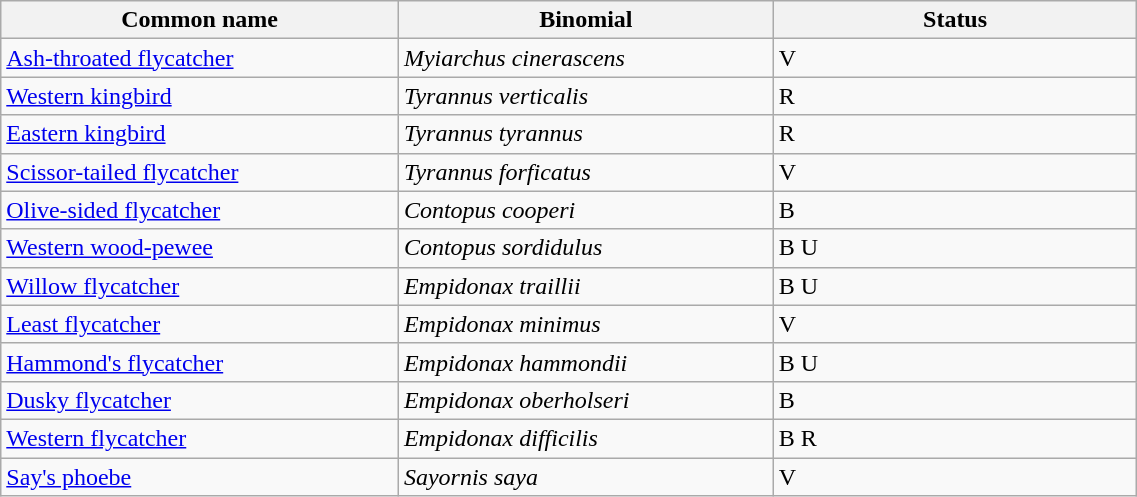<table width=60% class="wikitable">
<tr>
<th width=35%>Common name</th>
<th width=33%>Binomial</th>
<th width=32%>Status</th>
</tr>
<tr>
<td><a href='#'>Ash-throated flycatcher</a></td>
<td><em>Myiarchus cinerascens</em></td>
<td>V</td>
</tr>
<tr>
<td><a href='#'>Western kingbird</a></td>
<td><em>Tyrannus verticalis</em></td>
<td>R</td>
</tr>
<tr>
<td><a href='#'>Eastern kingbird</a></td>
<td><em>Tyrannus tyrannus</em></td>
<td>R</td>
</tr>
<tr>
<td><a href='#'>Scissor-tailed flycatcher</a></td>
<td><em>Tyrannus forficatus</em></td>
<td>V</td>
</tr>
<tr>
<td><a href='#'>Olive-sided flycatcher</a></td>
<td><em>Contopus cooperi</em></td>
<td>B</td>
</tr>
<tr>
<td><a href='#'>Western wood-pewee</a></td>
<td><em>Contopus sordidulus</em></td>
<td>B U</td>
</tr>
<tr>
<td><a href='#'>Willow flycatcher</a></td>
<td><em>Empidonax traillii</em></td>
<td>B U</td>
</tr>
<tr>
<td><a href='#'>Least flycatcher</a></td>
<td><em>Empidonax minimus</em></td>
<td>V</td>
</tr>
<tr>
<td><a href='#'>Hammond's flycatcher</a></td>
<td><em>Empidonax hammondii</em></td>
<td>B U</td>
</tr>
<tr>
<td><a href='#'>Dusky flycatcher</a></td>
<td><em>Empidonax oberholseri</em></td>
<td>B</td>
</tr>
<tr>
<td><a href='#'>Western flycatcher</a></td>
<td><em>Empidonax difficilis</em></td>
<td>B R</td>
</tr>
<tr>
<td><a href='#'>Say's phoebe</a></td>
<td><em>Sayornis saya</em></td>
<td>V</td>
</tr>
</table>
